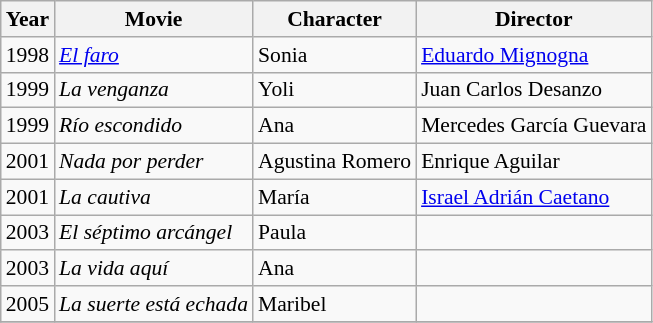<table class="wikitable" style="font-size: 90%;">
<tr>
<th>Year</th>
<th>Movie</th>
<th>Character</th>
<th>Director</th>
</tr>
<tr>
<td>1998</td>
<td><em><a href='#'>El faro</a></em></td>
<td>Sonia</td>
<td><a href='#'>Eduardo Mignogna</a></td>
</tr>
<tr>
<td>1999</td>
<td><em>La venganza</em></td>
<td>Yoli</td>
<td>Juan Carlos Desanzo</td>
</tr>
<tr>
<td>1999</td>
<td><em>Río escondido</em></td>
<td>Ana</td>
<td>Mercedes García Guevara</td>
</tr>
<tr>
<td>2001</td>
<td><em>Nada por perder</em></td>
<td>Agustina Romero</td>
<td>Enrique Aguilar</td>
</tr>
<tr>
<td>2001</td>
<td><em>La cautiva</em></td>
<td>María</td>
<td><a href='#'>Israel Adrián Caetano</a></td>
</tr>
<tr>
<td>2003</td>
<td><em>El séptimo arcángel</em></td>
<td>Paula</td>
<td></td>
</tr>
<tr>
<td>2003</td>
<td><em>La vida aquí</em></td>
<td>Ana</td>
<td></td>
</tr>
<tr>
<td>2005</td>
<td><em>La suerte está echada</em></td>
<td>Maribel</td>
<td></td>
</tr>
<tr>
</tr>
</table>
